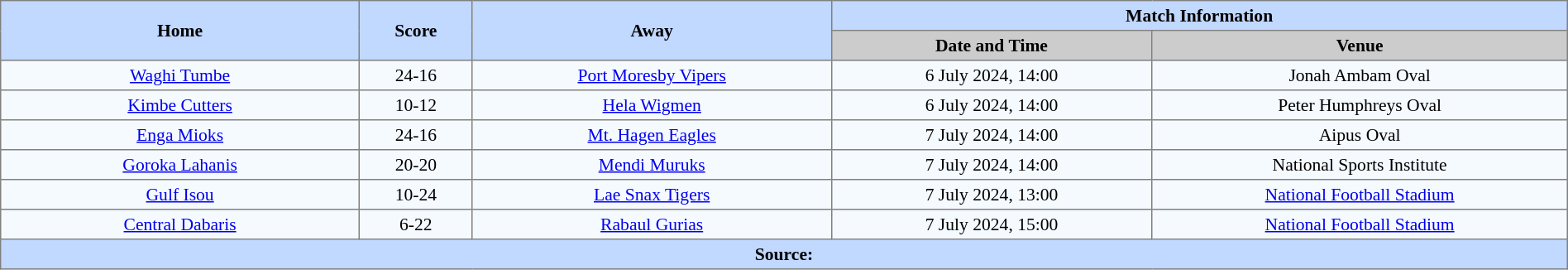<table border=1 style="border-collapse:collapse; font-size:90%; text-align:center;" cellpadding=3 cellspacing=0 width=100%>
<tr style="background:#C1D8ff;">
<th rowspan="2" width="19%">Home</th>
<th rowspan="2" width="6%">Score</th>
<th rowspan="2" width="19%">Away</th>
<th colspan="4">Match Information</th>
</tr>
<tr bgcolor="#CCCCCC">
<th width="17%">Date and Time</th>
<th width="22%">Venue</th>
</tr>
<tr bgcolor="#F5FAFF">
<td><a href='#'>Waghi Tumbe</a></td>
<td>24-16</td>
<td> <a href='#'>Port Moresby Vipers</a></td>
<td>6 July 2024, 14:00</td>
<td>Jonah Ambam Oval</td>
</tr>
<tr bgcolor="#F5FAFF">
<td> <a href='#'>Kimbe Cutters</a></td>
<td>10-12</td>
<td><a href='#'>Hela Wigmen</a></td>
<td>6 July 2024, 14:00</td>
<td>Peter Humphreys Oval</td>
</tr>
<tr bgcolor="#F5FAFF">
<td><a href='#'>Enga Mioks</a></td>
<td>24-16</td>
<td><a href='#'>Mt. Hagen Eagles</a></td>
<td>7 July 2024, 14:00</td>
<td>Aipus Oval</td>
</tr>
<tr bgcolor="#F5FAFF">
<td><a href='#'>Goroka Lahanis</a></td>
<td>20-20</td>
<td><a href='#'>Mendi Muruks</a></td>
<td>7 July 2024, 14:00</td>
<td>National Sports Institute</td>
</tr>
<tr bgcolor="#F5FAFF">
<td> <a href='#'>Gulf Isou</a></td>
<td>10-24</td>
<td> <a href='#'>Lae Snax Tigers</a></td>
<td>7 July 2024, 13:00</td>
<td><a href='#'>National Football Stadium</a></td>
</tr>
<tr bgcolor="#F5FAFF">
<td> <a href='#'>Central Dabaris</a></td>
<td>6-22</td>
<td><a href='#'>Rabaul Gurias</a></td>
<td>7 July 2024, 15:00</td>
<td><a href='#'>National Football Stadium</a></td>
</tr>
<tr bgcolor="#C1D8FF">
<th colspan="7">Source: </th>
</tr>
</table>
